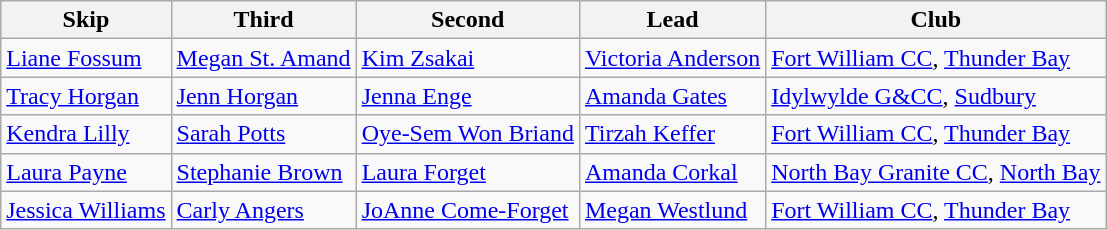<table class="wikitable">
<tr>
<th>Skip</th>
<th>Third</th>
<th>Second</th>
<th>Lead</th>
<th>Club</th>
</tr>
<tr>
<td><a href='#'>Liane Fossum</a></td>
<td><a href='#'>Megan St. Amand</a></td>
<td><a href='#'>Kim Zsakai</a></td>
<td><a href='#'>Victoria Anderson</a></td>
<td><a href='#'>Fort William CC</a>, <a href='#'>Thunder Bay</a></td>
</tr>
<tr>
<td><a href='#'>Tracy Horgan</a></td>
<td><a href='#'>Jenn Horgan</a></td>
<td><a href='#'>Jenna Enge</a></td>
<td><a href='#'>Amanda Gates</a></td>
<td><a href='#'>Idylwylde G&CC</a>, <a href='#'>Sudbury</a></td>
</tr>
<tr>
<td><a href='#'>Kendra Lilly</a></td>
<td><a href='#'>Sarah Potts</a></td>
<td><a href='#'>Oye-Sem Won Briand</a></td>
<td><a href='#'>Tirzah Keffer</a></td>
<td><a href='#'>Fort William CC</a>, <a href='#'>Thunder Bay</a></td>
</tr>
<tr>
<td><a href='#'>Laura Payne</a></td>
<td><a href='#'>Stephanie Brown</a></td>
<td><a href='#'>Laura Forget</a></td>
<td><a href='#'>Amanda Corkal</a></td>
<td><a href='#'>North Bay Granite CC</a>, <a href='#'>North Bay</a></td>
</tr>
<tr>
<td><a href='#'>Jessica Williams</a></td>
<td><a href='#'>Carly Angers</a></td>
<td><a href='#'>JoAnne Come-Forget</a></td>
<td><a href='#'>Megan Westlund</a></td>
<td><a href='#'>Fort William CC</a>, <a href='#'>Thunder Bay</a></td>
</tr>
</table>
